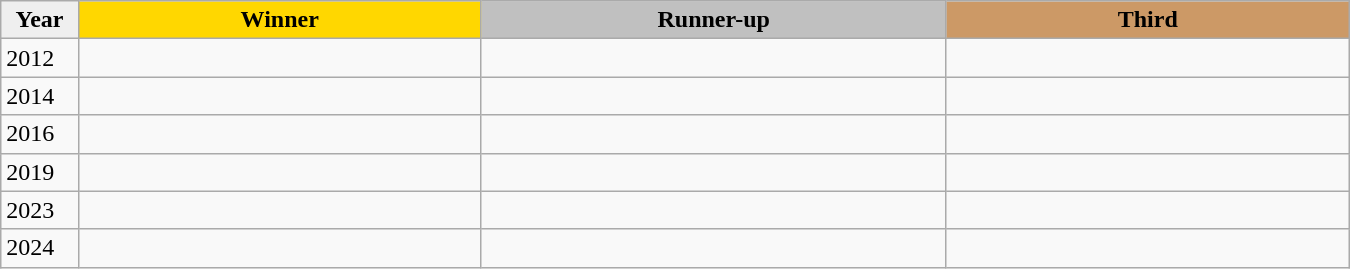<table class="wikitable sortable" style="width:900px;">
<tr>
<th style="width:5%; background:#efefef;">Year</th>
<th style="width:26%; background:gold">Winner</th>
<th style="width:30%; background:silver">Runner-up</th>
<th style="width:26%; background:#CC9966">Third</th>
</tr>
<tr>
<td>2012</td>
<td></td>
<td></td>
<td></td>
</tr>
<tr>
<td>2014</td>
<td></td>
<td></td>
<td></td>
</tr>
<tr>
<td>2016</td>
<td></td>
<td></td>
<td></td>
</tr>
<tr>
<td>2019</td>
<td></td>
<td></td>
<td></td>
</tr>
<tr>
<td>2023</td>
<td></td>
<td></td>
<td></td>
</tr>
<tr>
<td>2024</td>
<td></td>
<td></td>
<td></td>
</tr>
</table>
